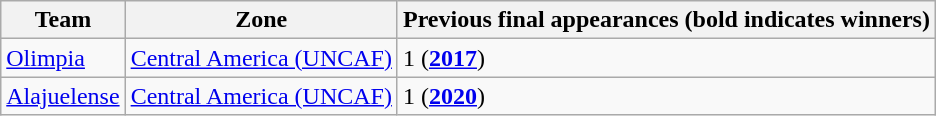<table class="wikitable">
<tr>
<th>Team</th>
<th>Zone</th>
<th>Previous final appearances (bold indicates winners)</th>
</tr>
<tr>
<td> <a href='#'>Olimpia</a></td>
<td><a href='#'>Central America (UNCAF)</a></td>
<td>1 (<strong><a href='#'>2017</a></strong>)</td>
</tr>
<tr>
<td> <a href='#'>Alajuelense</a></td>
<td><a href='#'>Central America (UNCAF)</a></td>
<td>1 (<strong><a href='#'>2020</a></strong>)</td>
</tr>
</table>
